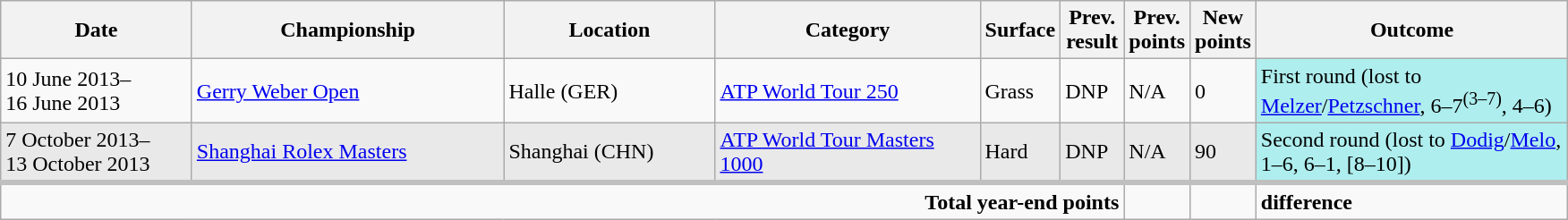<table class="wikitable">
<tr>
<th width=135>Date</th>
<th width=225>Championship</th>
<th width=150>Location</th>
<th width=190>Category</th>
<th width=50>Surface</th>
<th width=40>Prev. result</th>
<th width=40>Prev. points</th>
<th width=40>New points</th>
<th width=225>Outcome</th>
</tr>
<tr>
<td>10 June 2013–<br>16 June 2013</td>
<td><a href='#'>Gerry Weber Open</a></td>
<td>Halle (GER)</td>
<td><a href='#'>ATP World Tour 250</a></td>
<td>Grass</td>
<td>DNP</td>
<td>N/A</td>
<td>0</td>
<td style="background:#afeeee;">First round (lost to <a href='#'>Melzer</a>/<a href='#'>Petzschner</a>, 6–7<sup>(3–7)</sup>, 4–6)</td>
</tr>
<tr style="background:#e9e9e9;">
<td>7 October 2013–<br>13 October 2013</td>
<td><a href='#'>Shanghai Rolex Masters</a></td>
<td>Shanghai (CHN)</td>
<td><a href='#'>ATP World Tour Masters 1000</a></td>
<td>Hard</td>
<td>DNP</td>
<td>N/A</td>
<td>90</td>
<td style="background:#afeeee;">Second round (lost to <a href='#'>Dodig</a>/<a href='#'>Melo</a>, 1–6, 6–1, [8–10])</td>
</tr>
<tr style="border-top:4px solid silver;">
<td colspan=6 align=right><strong>Total year-end points</strong></td>
<td></td>
<td></td>
<td>  <strong>difference</strong></td>
</tr>
</table>
